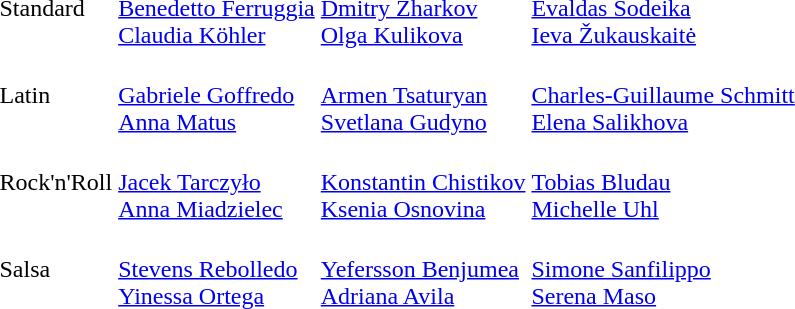<table>
<tr>
<td>Standard<br></td>
<td><br><a href='#'>Benedetto Ferruggia</a><br><a href='#'>Claudia Köhler</a></td>
<td><br><a href='#'>Dmitry Zharkov</a><br><a href='#'>Olga Kulikova</a></td>
<td><br><a href='#'>Evaldas Sodeika</a><br><a href='#'>Ieva Žukauskaitė</a></td>
</tr>
<tr>
<td>Latin<br></td>
<td><br><a href='#'>Gabriele Goffredo</a><br><a href='#'>Anna Matus</a></td>
<td><br><a href='#'>Armen Tsaturyan</a><br><a href='#'>Svetlana Gudyno</a></td>
<td><br><a href='#'>Charles-Guillaume Schmitt</a><br><a href='#'>Elena Salikhova</a></td>
</tr>
<tr>
<td>Rock'n'Roll<br></td>
<td><br><a href='#'>Jacek Tarczyło</a><br><a href='#'>Anna Miadzielec</a></td>
<td><br><a href='#'>Konstantin Chistikov</a><br><a href='#'>Ksenia Osnovina</a></td>
<td><br><a href='#'>Tobias Bludau</a><br><a href='#'>Michelle Uhl</a></td>
</tr>
<tr>
<td>Salsa<br></td>
<td><br><a href='#'>Stevens Rebolledo</a><br><a href='#'>Yinessa Ortega</a></td>
<td><br><a href='#'>Yefersson Benjumea</a><br><a href='#'>Adriana Avila</a></td>
<td><br><a href='#'>Simone Sanfilippo</a><br><a href='#'>Serena Maso</a></td>
</tr>
</table>
